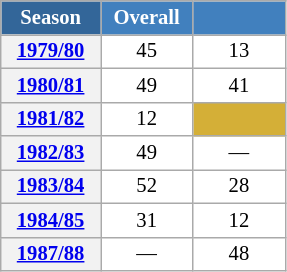<table class="wikitable" style="font-size:86%; text-align:center; border:grey solid 1px; border-collapse:collapse; background:#ffffff;">
<tr>
<th style="background-color:#369; color:white; width:60px;"> Season </th>
<th style="background-color:#4180be; color:white; width:55px;">Overall</th>
<th style="background-color:#4180be; color:white; width:55px;"></th>
</tr>
<tr>
<th scope=row align=center><a href='#'>1979/80</a></th>
<td align=center>45</td>
<td align=center>13</td>
</tr>
<tr>
<th scope=row align=center><a href='#'>1980/81</a></th>
<td align=center>49</td>
<td align=center>41</td>
</tr>
<tr>
<th scope=row align=center><a href='#'>1981/82</a></th>
<td align=center>12</td>
<td align=center bgcolor=#D4AF37></td>
</tr>
<tr>
<th scope=row align=center><a href='#'>1982/83</a></th>
<td align=center>49</td>
<td align=center>—</td>
</tr>
<tr>
<th scope=row align=center><a href='#'>1983/84</a></th>
<td align=center>52</td>
<td align=center>28</td>
</tr>
<tr>
<th scope=row align=center><a href='#'>1984/85</a></th>
<td align=center>31</td>
<td align=center>12</td>
</tr>
<tr>
<th scope=row align=center><a href='#'>1987/88</a></th>
<td align=center>—</td>
<td align=center>48</td>
</tr>
</table>
